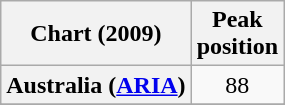<table class="wikitable sortable plainrowheaders">
<tr>
<th scope="col">Chart (2009)</th>
<th scope="col">Peak<br>position</th>
</tr>
<tr>
<th scope="row">Australia (<a href='#'>ARIA</a>)</th>
<td align="center">88</td>
</tr>
<tr>
</tr>
<tr>
</tr>
<tr>
</tr>
</table>
